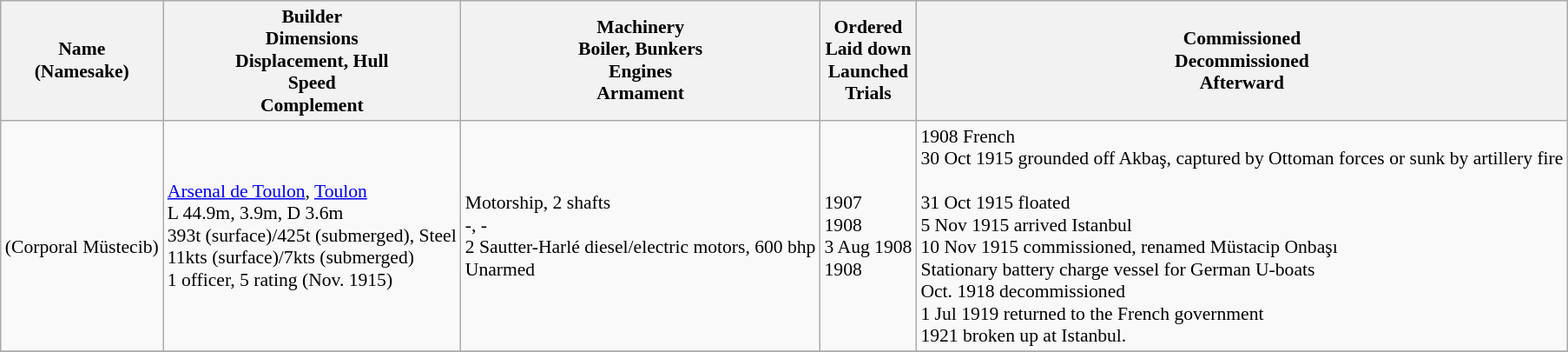<table class="wikitable" style="font-size:90%;">
<tr bgcolor="#e6e9ff">
<th>Name<br>(Namesake)</th>
<th>Builder<br>Dimensions<br>Displacement, Hull<br>Speed<br>Complement</th>
<th>Machinery<br>Boiler, Bunkers<br>Engines<br>Armament</th>
<th>Ordered<br>Laid down<br>Launched<br>Trials</th>
<th>Commissioned<br>Decommissioned<br>Afterward</th>
</tr>
<tr ---->
<td><br>(Corporal Müstecib)</td>
<td> <a href='#'>Arsenal de Toulon</a>, <a href='#'>Toulon</a><br>L 44.9m, 3.9m, D 3.6m<br>393t (surface)/425t (submerged), Steel<br>11kts (surface)/7kts (submerged)<br>1 officer, 5 rating (Nov. 1915)</td>
<td>Motorship, 2 shafts<br>-, -<br>2 Sautter-Harlé diesel/electric motors, 600 bhp<br>Unarmed</td>
<td>1907<br>1908<br>3 Aug 1908<br>1908</td>
<td>1908  French  <br>30 Oct 1915 grounded off Akbaş, captured by Ottoman forces or sunk by artillery fire<br><br>31 Oct 1915 floated<br>5 Nov 1915 arrived Istanbul<br>10 Nov 1915 commissioned, renamed Müstacip Onbaşı<br>Stationary battery charge vessel for German U-boats<br>Oct. 1918 decommissioned<br>1 Jul 1919 returned to the French government<br>1921 broken up at Istanbul.</td>
</tr>
<tr ---->
</tr>
</table>
